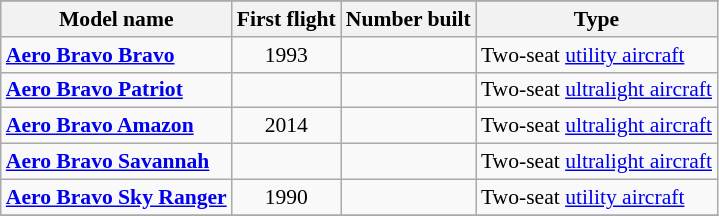<table class="wikitable" align=center style="font-size:90%;">
<tr>
</tr>
<tr style="background:#efefef;">
<th>Model name</th>
<th>First flight</th>
<th>Number built</th>
<th>Type</th>
</tr>
<tr>
<td align=left><strong><a href='#'>Aero Bravo Bravo</a></strong></td>
<td align=center>1993</td>
<td align=center></td>
<td align=left>Two-seat <a href='#'>utility aircraft</a></td>
</tr>
<tr>
<td align=left><strong><a href='#'>Aero Bravo Patriot</a></strong></td>
<td align=center></td>
<td align=center></td>
<td align=left>Two-seat <a href='#'>ultralight aircraft</a></td>
</tr>
<tr>
<td align=left><strong><a href='#'>Aero Bravo Amazon</a></strong></td>
<td align=center>2014</td>
<td align=center></td>
<td align=left>Two-seat <a href='#'>ultralight aircraft</a></td>
</tr>
<tr>
<td align=left><strong><a href='#'>Aero Bravo Savannah</a></strong></td>
<td align=center></td>
<td align=center></td>
<td align=left>Two-seat <a href='#'>ultralight aircraft</a></td>
</tr>
<tr>
<td align=left><strong><a href='#'>Aero Bravo Sky Ranger</a></strong></td>
<td align=center>1990</td>
<td align=center></td>
<td align=left>Two-seat <a href='#'>utility aircraft</a></td>
</tr>
<tr>
</tr>
</table>
